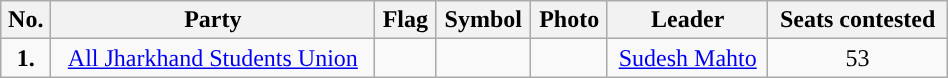<table class="wikitable" style="width:50%;">
<tr>
<th>No.</th>
<th>Party</th>
<th>Flag</th>
<th>Symbol</th>
<th>Photo</th>
<th>Leader</th>
<th>Seats contested</th>
</tr>
<tr>
<td ! style="text-align:center; background:"><strong>1.</strong></td>
<td ! style="text-align:center"><a href='#'>All Jharkhand Students Union</a></td>
<td></td>
<td></td>
<td></td>
<td style="text-align:center"><a href='#'>Sudesh Mahto</a></td>
<td style="text-align:center">53</td>
</tr>
</table>
